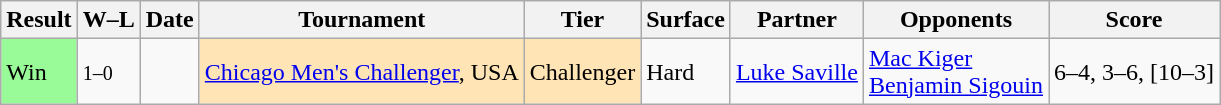<table class="wikitable">
<tr>
<th>Result</th>
<th class="unsortable">W–L</th>
<th>Date</th>
<th>Tournament</th>
<th>Tier</th>
<th>Surface</th>
<th>Partner</th>
<th>Opponents</th>
<th class="unsortable">Score</th>
</tr>
<tr>
<td bgcolor=98fb98>Win</td>
<td><small>1–0</small></td>
<td><a href='#'></a></td>
<td style="background:moccasin;"><a href='#'>Chicago Men's Challenger</a>, USA</td>
<td style="background:moccasin;">Challenger</td>
<td>Hard</td>
<td> <a href='#'>Luke Saville</a></td>
<td> <a href='#'>Mac Kiger</a> <br>  <a href='#'>Benjamin Sigouin</a></td>
<td>6–4, 3–6, [10–3]</td>
</tr>
</table>
